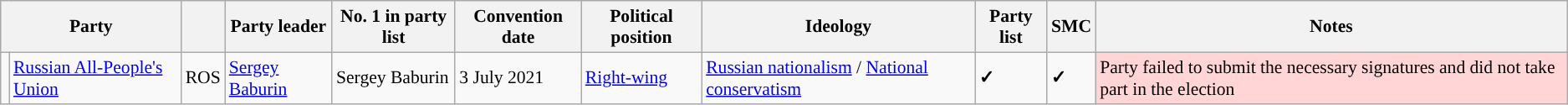<table class="wikitable" style="font-size:90%">
<tr>
<th colspan=2>Party</th>
<th></th>
<th>Party leader</th>
<th>No. 1 in party list</th>
<th>Convention date</th>
<th>Political position</th>
<th>Ideology</th>
<th>Party list</th>
<th>SMC</th>
<th>Notes</th>
</tr>
<tr>
<td style="background: "></td>
<td><a href='#'>Russian All-People's Union</a></td>
<td>ROS</td>
<td><a href='#'>Sergey Baburin</a></td>
<td>Sergey Baburin</td>
<td>3 July 2021</td>
<td><a href='#'>Right-wing</a></td>
<td><a href='#'>Russian nationalism</a> / <a href='#'>National conservatism</a></td>
<td><strong>✓</strong></td>
<td><strong>✓</strong></td>
<td style="background:#ffd5d5;">Party failed to submit the necessary signatures and did not take part in the election</td>
</tr>
</table>
